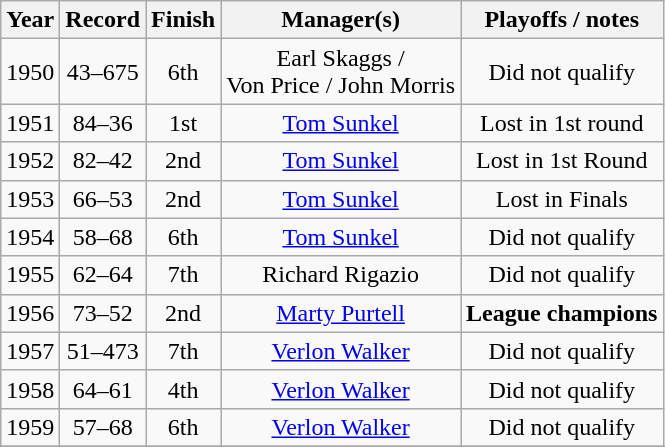<table class="wikitable" style="text-align:center">
<tr>
<th>Year</th>
<th>Record</th>
<th>Finish</th>
<th>Manager(s)</th>
<th>Playoffs / notes</th>
</tr>
<tr>
<td>1950</td>
<td>43–675</td>
<td>6th</td>
<td>Earl Skaggs / <br>Von Price / John Morris</td>
<td>Did not qualify</td>
</tr>
<tr>
<td>1951</td>
<td>84–36</td>
<td>1st</td>
<td><a href='#'>Tom Sunkel</a></td>
<td>Lost in 1st round</td>
</tr>
<tr>
<td>1952</td>
<td>82–42</td>
<td>2nd</td>
<td><a href='#'>Tom Sunkel</a></td>
<td>Lost in 1st Round</td>
</tr>
<tr>
<td>1953</td>
<td>66–53</td>
<td>2nd</td>
<td><a href='#'>Tom Sunkel</a></td>
<td>Lost in Finals</td>
</tr>
<tr>
<td>1954</td>
<td>58–68</td>
<td>6th</td>
<td><a href='#'>Tom Sunkel</a></td>
<td>Did not qualify</td>
</tr>
<tr>
<td>1955</td>
<td>62–64</td>
<td>7th</td>
<td>Richard Rigazio</td>
<td>Did not qualify</td>
</tr>
<tr>
<td>1956</td>
<td>73–52</td>
<td>2nd</td>
<td><a href='#'>Marty Purtell</a></td>
<td><strong>League champions</strong></td>
</tr>
<tr>
<td>1957</td>
<td>51–473</td>
<td>7th</td>
<td><a href='#'>Verlon Walker</a></td>
<td>Did not qualify</td>
</tr>
<tr>
<td>1958</td>
<td>64–61</td>
<td>4th</td>
<td><a href='#'>Verlon Walker</a></td>
<td>Did not qualify</td>
</tr>
<tr>
<td>1959</td>
<td>57–68</td>
<td>6th</td>
<td><a href='#'>Verlon Walker</a></td>
<td>Did not qualify</td>
</tr>
<tr>
</tr>
</table>
